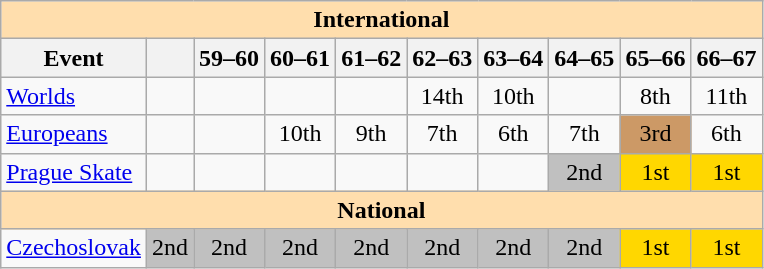<table class="wikitable" style="text-align:center">
<tr>
<th style="background-color: #ffdead; " colspan=10 align=center>International</th>
</tr>
<tr>
<th>Event</th>
<th></th>
<th>59–60</th>
<th>60–61</th>
<th>61–62</th>
<th>62–63</th>
<th>63–64</th>
<th>64–65</th>
<th>65–66</th>
<th>66–67</th>
</tr>
<tr>
<td align=left><a href='#'>Worlds</a></td>
<td></td>
<td></td>
<td></td>
<td></td>
<td>14th</td>
<td>10th</td>
<td></td>
<td>8th</td>
<td>11th</td>
</tr>
<tr>
<td align=left><a href='#'>Europeans</a></td>
<td></td>
<td></td>
<td>10th</td>
<td>9th</td>
<td>7th</td>
<td>6th</td>
<td>7th</td>
<td bgcolor=cc9966>3rd</td>
<td>6th</td>
</tr>
<tr>
<td align=left><a href='#'>Prague Skate</a></td>
<td></td>
<td></td>
<td></td>
<td></td>
<td></td>
<td></td>
<td bgcolor=silver>2nd</td>
<td bgcolor=gold>1st</td>
<td bgcolor=gold>1st</td>
</tr>
<tr>
<th style="background-color: #ffdead; " colspan=10 align=center>National</th>
</tr>
<tr>
<td align=left><a href='#'>Czechoslovak</a></td>
<td bgcolor=silver>2nd</td>
<td bgcolor=silver>2nd</td>
<td bgcolor=silver>2nd</td>
<td bgcolor=silver>2nd</td>
<td bgcolor=silver>2nd</td>
<td bgcolor=silver>2nd</td>
<td bgcolor=silver>2nd</td>
<td bgcolor=gold>1st</td>
<td bgcolor=gold>1st</td>
</tr>
</table>
